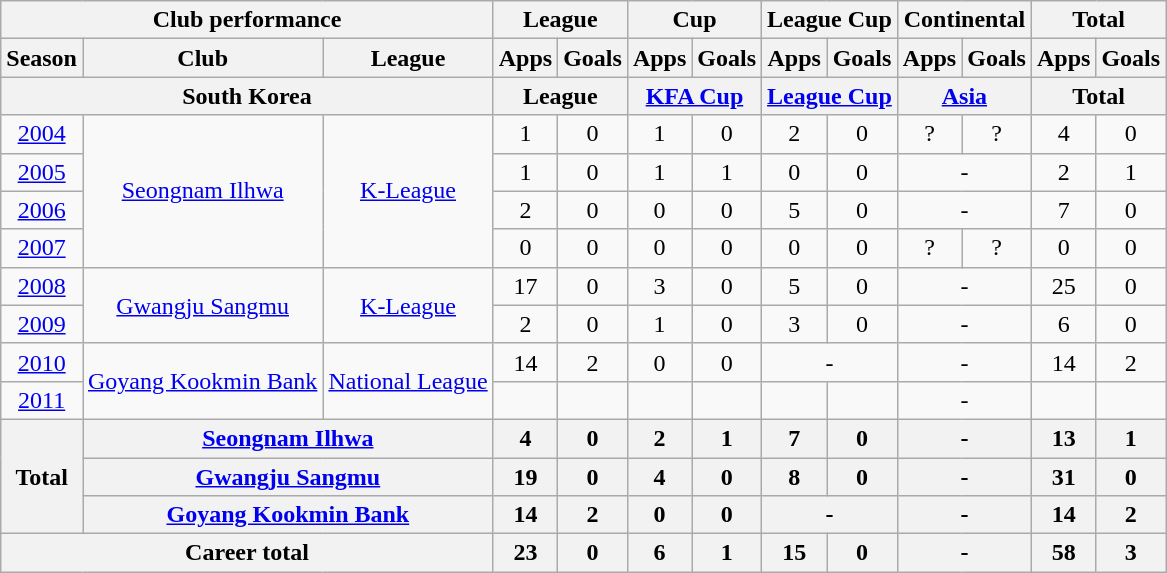<table class="wikitable" style="text-align:center">
<tr>
<th colspan=3>Club performance</th>
<th colspan=2>League</th>
<th colspan=2>Cup</th>
<th colspan=2>League Cup</th>
<th colspan=2>Continental</th>
<th colspan=2>Total</th>
</tr>
<tr>
<th>Season</th>
<th>Club</th>
<th>League</th>
<th>Apps</th>
<th>Goals</th>
<th>Apps</th>
<th>Goals</th>
<th>Apps</th>
<th>Goals</th>
<th>Apps</th>
<th>Goals</th>
<th>Apps</th>
<th>Goals</th>
</tr>
<tr>
<th colspan=3>South Korea</th>
<th colspan=2>League</th>
<th colspan=2><a href='#'>KFA Cup</a></th>
<th colspan=2><a href='#'>League Cup</a></th>
<th colspan=2><a href='#'>Asia</a></th>
<th colspan=2>Total</th>
</tr>
<tr>
<td><a href='#'>2004</a></td>
<td rowspan="4"><a href='#'>Seongnam Ilhwa</a></td>
<td rowspan="4"><a href='#'>K-League</a></td>
<td>1</td>
<td>0</td>
<td>1</td>
<td>0</td>
<td>2</td>
<td>0</td>
<td>?</td>
<td>?</td>
<td>4</td>
<td>0</td>
</tr>
<tr>
<td><a href='#'>2005</a></td>
<td>1</td>
<td>0</td>
<td>1</td>
<td>1</td>
<td>0</td>
<td>0</td>
<td colspan="2">-</td>
<td>2</td>
<td>1</td>
</tr>
<tr>
<td><a href='#'>2006</a></td>
<td>2</td>
<td>0</td>
<td>0</td>
<td>0</td>
<td>5</td>
<td>0</td>
<td colspan="2">-</td>
<td>7</td>
<td>0</td>
</tr>
<tr>
<td><a href='#'>2007</a></td>
<td>0</td>
<td>0</td>
<td>0</td>
<td>0</td>
<td>0</td>
<td>0</td>
<td>?</td>
<td>?</td>
<td>0</td>
<td>0</td>
</tr>
<tr>
<td><a href='#'>2008</a></td>
<td rowspan="2"><a href='#'>Gwangju Sangmu</a></td>
<td rowspan="2"><a href='#'>K-League</a></td>
<td>17</td>
<td>0</td>
<td>3</td>
<td>0</td>
<td>5</td>
<td>0</td>
<td colspan="2">-</td>
<td>25</td>
<td>0</td>
</tr>
<tr>
<td><a href='#'>2009</a></td>
<td>2</td>
<td>0</td>
<td>1</td>
<td>0</td>
<td>3</td>
<td>0</td>
<td colspan="2">-</td>
<td>6</td>
<td>0</td>
</tr>
<tr>
<td><a href='#'>2010</a></td>
<td rowspan="2"><a href='#'>Goyang Kookmin Bank</a></td>
<td rowspan="2"><a href='#'>National League</a></td>
<td>14</td>
<td>2</td>
<td>0</td>
<td>0</td>
<td colspan="2">-</td>
<td colspan="2">-</td>
<td>14</td>
<td>2</td>
</tr>
<tr>
<td><a href='#'>2011</a></td>
<td></td>
<td></td>
<td></td>
<td></td>
<td></td>
<td></td>
<td colspan="2">-</td>
<td></td>
<td></td>
</tr>
<tr>
<th rowspan=3>Total</th>
<th colspan=2><a href='#'>Seongnam Ilhwa</a></th>
<th>4</th>
<th>0</th>
<th>2</th>
<th>1</th>
<th>7</th>
<th>0</th>
<th colspan="2">-</th>
<th>13</th>
<th>1</th>
</tr>
<tr>
<th colspan=2><a href='#'>Gwangju Sangmu</a></th>
<th>19</th>
<th>0</th>
<th>4</th>
<th>0</th>
<th>8</th>
<th>0</th>
<th colspan="2">-</th>
<th>31</th>
<th>0</th>
</tr>
<tr>
<th colspan=2><a href='#'>Goyang Kookmin Bank</a></th>
<th>14</th>
<th>2</th>
<th>0</th>
<th>0</th>
<th colspan="2">-</th>
<th colspan="2">-</th>
<th>14</th>
<th>2</th>
</tr>
<tr>
<th colspan=3>Career total</th>
<th>23</th>
<th>0</th>
<th>6</th>
<th>1</th>
<th>15</th>
<th>0</th>
<th colspan="2">-</th>
<th>58</th>
<th>3</th>
</tr>
</table>
